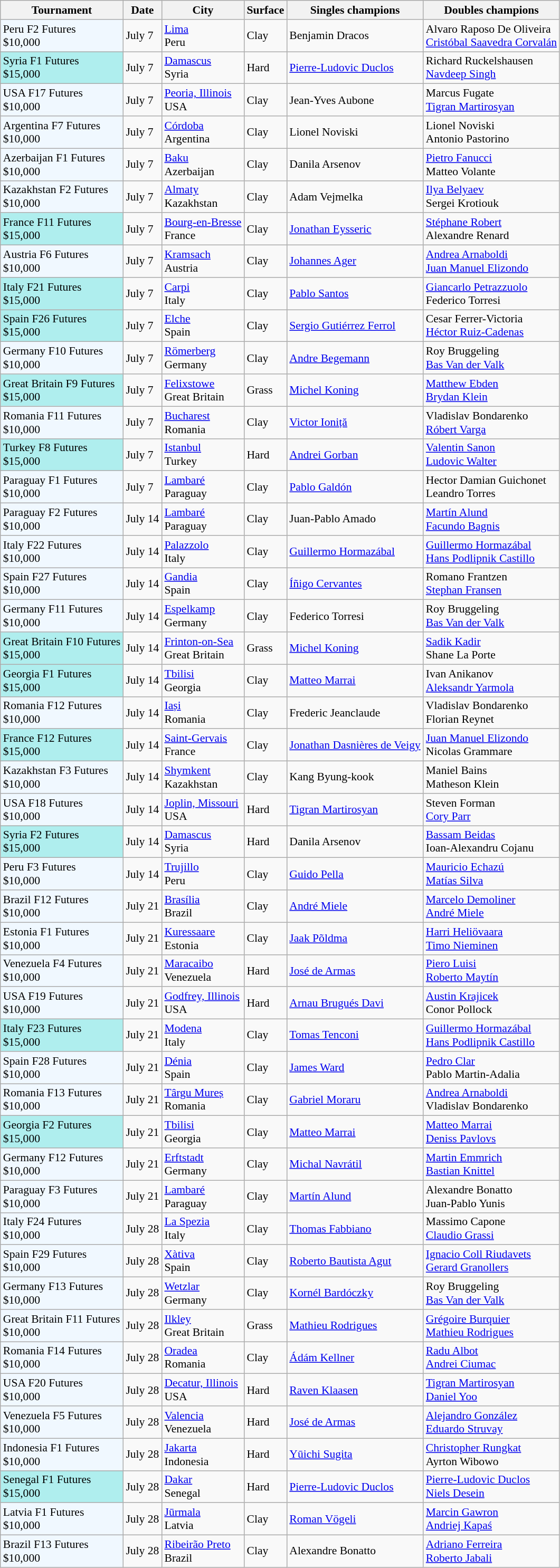<table class="sortable wikitable" style="font-size:90%">
<tr>
<th>Tournament</th>
<th>Date</th>
<th>City</th>
<th>Surface</th>
<th>Singles champions</th>
<th>Doubles champions</th>
</tr>
<tr>
<td style="background:#f0f8ff;">Peru F2 Futures<br>$10,000</td>
<td>July 7</td>
<td><a href='#'>Lima</a><br>Peru</td>
<td>Clay</td>
<td> Benjamin Dracos</td>
<td> Alvaro Raposo De Oliveira<br> <a href='#'>Cristóbal Saavedra Corvalán</a></td>
</tr>
<tr>
<td style="background:#afeeee;">Syria F1 Futures<br>$15,000</td>
<td>July 7</td>
<td><a href='#'>Damascus</a><br>Syria</td>
<td>Hard</td>
<td> <a href='#'>Pierre-Ludovic Duclos</a></td>
<td> Richard Ruckelshausen<br> <a href='#'>Navdeep Singh</a></td>
</tr>
<tr>
<td style="background:#f0f8ff;">USA F17 Futures<br>$10,000</td>
<td>July 7</td>
<td><a href='#'>Peoria, Illinois</a><br>USA</td>
<td>Clay</td>
<td> Jean-Yves Aubone</td>
<td> Marcus Fugate<br> <a href='#'>Tigran Martirosyan</a></td>
</tr>
<tr>
<td style="background:#f0f8ff;">Argentina F7 Futures<br>$10,000</td>
<td>July 7</td>
<td><a href='#'>Córdoba</a><br>Argentina</td>
<td>Clay</td>
<td> Lionel Noviski</td>
<td> Lionel Noviski<br> Antonio Pastorino</td>
</tr>
<tr>
<td style="background:#f0f8ff;">Azerbaijan F1 Futures<br>$10,000</td>
<td>July 7</td>
<td><a href='#'>Baku</a><br>Azerbaijan</td>
<td>Clay</td>
<td> Danila Arsenov</td>
<td> <a href='#'>Pietro Fanucci</a><br> Matteo Volante</td>
</tr>
<tr>
<td style="background:#f0f8ff;">Kazakhstan F2 Futures<br>$10,000</td>
<td>July 7</td>
<td><a href='#'>Almaty</a><br>Kazakhstan</td>
<td>Clay</td>
<td> Adam Vejmelka</td>
<td> <a href='#'>Ilya Belyaev</a><br> Sergei Krotiouk</td>
</tr>
<tr>
<td style="background:#afeeee;">France F11 Futures<br>$15,000</td>
<td>July 7</td>
<td><a href='#'>Bourg-en-Bresse</a><br>France</td>
<td>Clay</td>
<td> <a href='#'>Jonathan Eysseric</a></td>
<td> <a href='#'>Stéphane Robert</a><br> Alexandre Renard</td>
</tr>
<tr>
<td style="background:#f0f8ff;">Austria F6 Futures<br>$10,000</td>
<td>July 7</td>
<td><a href='#'>Kramsach</a><br>Austria</td>
<td>Clay</td>
<td> <a href='#'>Johannes Ager</a></td>
<td> <a href='#'>Andrea Arnaboldi</a><br> <a href='#'>Juan Manuel Elizondo</a></td>
</tr>
<tr>
<td style="background:#afeeee;">Italy F21 Futures<br>$15,000</td>
<td>July 7</td>
<td><a href='#'>Carpi</a><br>Italy</td>
<td>Clay</td>
<td> <a href='#'>Pablo Santos</a></td>
<td> <a href='#'>Giancarlo Petrazzuolo</a><br> Federico Torresi</td>
</tr>
<tr>
<td style="background:#afeeee;">Spain F26 Futures<br>$15,000</td>
<td>July 7</td>
<td><a href='#'>Elche</a><br>Spain</td>
<td>Clay</td>
<td> <a href='#'>Sergio Gutiérrez Ferrol</a></td>
<td> Cesar Ferrer-Victoria<br> <a href='#'>Héctor Ruiz-Cadenas</a></td>
</tr>
<tr>
<td style="background:#f0f8ff;">Germany F10 Futures<br>$10,000</td>
<td>July 7</td>
<td><a href='#'>Römerberg</a><br>Germany</td>
<td>Clay</td>
<td> <a href='#'>Andre Begemann</a></td>
<td> Roy Bruggeling<br> <a href='#'>Bas Van der Valk</a></td>
</tr>
<tr>
<td style="background:#afeeee;">Great Britain F9 Futures<br>$15,000</td>
<td>July 7</td>
<td><a href='#'>Felixstowe</a><br>Great Britain</td>
<td>Grass</td>
<td> <a href='#'>Michel Koning</a></td>
<td> <a href='#'>Matthew Ebden</a><br> <a href='#'>Brydan Klein</a></td>
</tr>
<tr>
<td style="background:#f0f8ff;">Romania F11 Futures<br>$10,000</td>
<td>July 7</td>
<td><a href='#'>Bucharest</a><br>Romania</td>
<td>Clay</td>
<td> <a href='#'>Victor Ioniță</a></td>
<td> Vladislav Bondarenko<br> <a href='#'>Róbert Varga</a></td>
</tr>
<tr>
<td style="background:#afeeee;">Turkey F8 Futures<br>$15,000</td>
<td>July 7</td>
<td><a href='#'>Istanbul</a><br>Turkey</td>
<td>Hard</td>
<td> <a href='#'>Andrei Gorban</a></td>
<td> <a href='#'>Valentin Sanon</a><br> <a href='#'>Ludovic Walter</a></td>
</tr>
<tr>
<td style="background:#f0f8ff;">Paraguay F1 Futures<br>$10,000</td>
<td>July 7</td>
<td><a href='#'>Lambaré</a><br>Paraguay</td>
<td>Clay</td>
<td> <a href='#'>Pablo Galdón</a></td>
<td> Hector Damian Guichonet<br> Leandro Torres</td>
</tr>
<tr>
<td style="background:#f0f8ff;">Paraguay F2 Futures<br>$10,000</td>
<td>July 14</td>
<td><a href='#'>Lambaré</a><br>Paraguay</td>
<td>Clay</td>
<td> Juan-Pablo Amado</td>
<td> <a href='#'>Martín Alund</a><br> <a href='#'>Facundo Bagnis</a></td>
</tr>
<tr>
<td style="background:#f0f8ff;">Italy F22 Futures<br>$10,000</td>
<td>July 14</td>
<td><a href='#'>Palazzolo</a><br>Italy</td>
<td>Clay</td>
<td> <a href='#'>Guillermo Hormazábal</a></td>
<td> <a href='#'>Guillermo Hormazábal</a><br> <a href='#'>Hans Podlipnik Castillo</a></td>
</tr>
<tr>
<td style="background:#f0f8ff;">Spain F27 Futures<br>$10,000</td>
<td>July 14</td>
<td><a href='#'>Gandia</a><br>Spain</td>
<td>Clay</td>
<td> <a href='#'>Íñigo Cervantes</a></td>
<td> Romano Frantzen<br> <a href='#'>Stephan Fransen</a></td>
</tr>
<tr>
<td style="background:#f0f8ff;">Germany F11 Futures<br>$10,000</td>
<td>July 14</td>
<td><a href='#'>Espelkamp</a><br>Germany</td>
<td>Clay</td>
<td> Federico Torresi</td>
<td> Roy Bruggeling<br> <a href='#'>Bas Van der Valk</a></td>
</tr>
<tr>
<td style="background:#afeeee;">Great Britain F10 Futures<br>$15,000</td>
<td>July 14</td>
<td><a href='#'>Frinton-on-Sea</a><br>Great Britain</td>
<td>Grass</td>
<td> <a href='#'>Michel Koning</a></td>
<td> <a href='#'>Sadik Kadir</a><br> Shane La Porte</td>
</tr>
<tr>
<td style="background:#afeeee;">Georgia F1 Futures<br>$15,000</td>
<td>July 14</td>
<td><a href='#'>Tbilisi</a><br>Georgia</td>
<td>Clay</td>
<td> <a href='#'>Matteo Marrai</a></td>
<td> Ivan Anikanov<br> <a href='#'>Aleksandr Yarmola</a></td>
</tr>
<tr>
<td style="background:#f0f8ff;">Romania F12 Futures<br>$10,000</td>
<td>July 14</td>
<td><a href='#'>Iași</a><br>Romania</td>
<td>Clay</td>
<td> Frederic Jeanclaude</td>
<td> Vladislav Bondarenko<br> Florian Reynet</td>
</tr>
<tr>
<td style="background:#afeeee;">France F12 Futures<br>$15,000</td>
<td>July 14</td>
<td><a href='#'>Saint-Gervais</a><br>France</td>
<td>Clay</td>
<td> <a href='#'>Jonathan Dasnières de Veigy</a></td>
<td> <a href='#'>Juan Manuel Elizondo</a><br> Nicolas Grammare</td>
</tr>
<tr>
<td style="background:#f0f8ff;">Kazakhstan F3 Futures<br>$10,000</td>
<td>July 14</td>
<td><a href='#'>Shymkent</a><br>Kazakhstan</td>
<td>Clay</td>
<td> Kang Byung-kook</td>
<td> Maniel Bains<br> Matheson Klein</td>
</tr>
<tr>
<td style="background:#f0f8ff;">USA F18 Futures<br>$10,000</td>
<td>July 14</td>
<td><a href='#'>Joplin, Missouri</a><br>USA</td>
<td>Hard</td>
<td> <a href='#'>Tigran Martirosyan</a></td>
<td> Steven Forman<br> <a href='#'>Cory Parr</a></td>
</tr>
<tr>
<td style="background:#afeeee;">Syria F2 Futures<br>$15,000</td>
<td>July 14</td>
<td><a href='#'>Damascus</a><br>Syria</td>
<td>Hard</td>
<td> Danila Arsenov</td>
<td> <a href='#'>Bassam Beidas</a><br> Ioan-Alexandru Cojanu</td>
</tr>
<tr>
<td style="background:#f0f8ff;">Peru F3 Futures<br>$10,000</td>
<td>July 14</td>
<td><a href='#'>Trujillo</a><br>Peru</td>
<td>Clay</td>
<td> <a href='#'>Guido Pella</a></td>
<td> <a href='#'>Mauricio Echazú</a><br> <a href='#'>Matías Silva</a></td>
</tr>
<tr>
<td style="background:#f0f8ff;">Brazil F12 Futures<br>$10,000</td>
<td>July 21</td>
<td><a href='#'>Brasília</a><br>Brazil</td>
<td>Clay</td>
<td> <a href='#'>André Miele</a></td>
<td> <a href='#'>Marcelo Demoliner</a><br> <a href='#'>André Miele</a></td>
</tr>
<tr>
<td style="background:#f0f8ff;">Estonia F1 Futures<br>$10,000</td>
<td>July 21</td>
<td><a href='#'>Kuressaare</a><br>Estonia</td>
<td>Clay</td>
<td> <a href='#'>Jaak Põldma</a></td>
<td> <a href='#'>Harri Heliövaara</a><br> <a href='#'>Timo Nieminen</a></td>
</tr>
<tr>
<td style="background:#f0f8ff;">Venezuela F4 Futures<br>$10,000</td>
<td>July 21</td>
<td><a href='#'>Maracaibo</a><br>Venezuela</td>
<td>Hard</td>
<td> <a href='#'>José de Armas</a></td>
<td> <a href='#'>Piero Luisi</a><br> <a href='#'>Roberto Maytín</a></td>
</tr>
<tr>
<td style="background:#f0f8ff;">USA F19 Futures<br>$10,000</td>
<td>July 21</td>
<td><a href='#'>Godfrey, Illinois</a><br>USA</td>
<td>Hard</td>
<td> <a href='#'>Arnau Brugués Davi</a></td>
<td> <a href='#'>Austin Krajicek</a><br> Conor Pollock</td>
</tr>
<tr>
<td style="background:#afeeee;">Italy F23 Futures<br>$15,000</td>
<td>July 21</td>
<td><a href='#'>Modena</a><br>Italy</td>
<td>Clay</td>
<td> <a href='#'>Tomas Tenconi</a></td>
<td> <a href='#'>Guillermo Hormazábal</a><br> <a href='#'>Hans Podlipnik Castillo</a></td>
</tr>
<tr>
<td style="background:#f0f8ff;">Spain F28 Futures<br>$10,000</td>
<td>July 21</td>
<td><a href='#'>Dénia</a><br>Spain</td>
<td>Clay</td>
<td> <a href='#'>James Ward</a></td>
<td> <a href='#'>Pedro Clar</a><br> Pablo Martin-Adalia</td>
</tr>
<tr>
<td style="background:#f0f8ff;">Romania F13 Futures<br>$10,000</td>
<td>July 21</td>
<td><a href='#'>Târgu Mureș</a><br>Romania</td>
<td>Clay</td>
<td> <a href='#'>Gabriel Moraru</a></td>
<td> <a href='#'>Andrea Arnaboldi</a><br> Vladislav Bondarenko</td>
</tr>
<tr>
<td style="background:#afeeee;">Georgia F2 Futures<br>$15,000</td>
<td>July 21</td>
<td><a href='#'>Tbilisi</a><br>Georgia</td>
<td>Clay</td>
<td> <a href='#'>Matteo Marrai</a></td>
<td> <a href='#'>Matteo Marrai</a><br> <a href='#'>Deniss Pavlovs</a></td>
</tr>
<tr>
<td style="background:#f0f8ff;">Germany F12 Futures<br>$10,000</td>
<td>July 21</td>
<td><a href='#'>Erftstadt</a><br>Germany</td>
<td>Clay</td>
<td> <a href='#'>Michal Navrátil</a></td>
<td> <a href='#'>Martin Emmrich</a><br> <a href='#'>Bastian Knittel</a></td>
</tr>
<tr>
<td style="background:#f0f8ff;">Paraguay F3 Futures<br>$10,000</td>
<td>July 21</td>
<td><a href='#'>Lambaré</a><br>Paraguay</td>
<td>Clay</td>
<td> <a href='#'>Martín Alund</a></td>
<td> Alexandre Bonatto<br> Juan-Pablo Yunis</td>
</tr>
<tr>
<td style="background:#f0f8ff;">Italy F24 Futures<br>$10,000</td>
<td>July 28</td>
<td><a href='#'>La Spezia</a><br>Italy</td>
<td>Clay</td>
<td> <a href='#'>Thomas Fabbiano</a></td>
<td> Massimo Capone<br> <a href='#'>Claudio Grassi</a></td>
</tr>
<tr>
<td style="background:#f0f8ff;">Spain F29 Futures<br>$10,000</td>
<td>July 28</td>
<td><a href='#'>Xàtiva</a><br>Spain</td>
<td>Clay</td>
<td> <a href='#'>Roberto Bautista Agut</a></td>
<td> <a href='#'>Ignacio Coll Riudavets</a><br> <a href='#'>Gerard Granollers</a></td>
</tr>
<tr>
<td style="background:#f0f8ff;">Germany F13 Futures<br>$10,000</td>
<td>July 28</td>
<td><a href='#'>Wetzlar</a><br>Germany</td>
<td>Clay</td>
<td> <a href='#'>Kornél Bardóczky</a></td>
<td> Roy Bruggeling<br> <a href='#'>Bas Van der Valk</a></td>
</tr>
<tr>
<td style="background:#f0f8ff;">Great Britain F11 Futures<br>$10,000</td>
<td>July 28</td>
<td><a href='#'>Ilkley</a><br>Great Britain</td>
<td>Grass</td>
<td> <a href='#'>Mathieu Rodrigues</a></td>
<td> <a href='#'>Grégoire Burquier</a><br> <a href='#'>Mathieu Rodrigues</a></td>
</tr>
<tr>
<td style="background:#f0f8ff;">Romania F14 Futures<br>$10,000</td>
<td>July 28</td>
<td><a href='#'>Oradea</a><br>Romania</td>
<td>Clay</td>
<td> <a href='#'>Ádám Kellner</a></td>
<td> <a href='#'>Radu Albot</a><br> <a href='#'>Andrei Ciumac</a></td>
</tr>
<tr>
<td style="background:#f0f8ff;">USA F20 Futures<br>$10,000</td>
<td>July 28</td>
<td><a href='#'>Decatur, Illinois</a><br>USA</td>
<td>Hard</td>
<td> <a href='#'>Raven Klaasen</a></td>
<td> <a href='#'>Tigran Martirosyan</a><br> <a href='#'>Daniel Yoo</a></td>
</tr>
<tr>
<td style="background:#f0f8ff;">Venezuela F5 Futures<br>$10,000</td>
<td>July 28</td>
<td><a href='#'>Valencia</a><br>Venezuela</td>
<td>Hard</td>
<td> <a href='#'>José de Armas</a></td>
<td> <a href='#'>Alejandro González</a><br> <a href='#'>Eduardo Struvay</a></td>
</tr>
<tr>
<td style="background:#f0f8ff;">Indonesia F1 Futures<br>$10,000</td>
<td>July 28</td>
<td><a href='#'>Jakarta</a><br>Indonesia</td>
<td>Hard</td>
<td> <a href='#'>Yūichi Sugita</a></td>
<td> <a href='#'>Christopher Rungkat</a><br> Ayrton Wibowo</td>
</tr>
<tr>
<td style="background:#afeeee;">Senegal F1 Futures<br>$15,000</td>
<td>July 28</td>
<td><a href='#'>Dakar</a><br>Senegal</td>
<td>Hard</td>
<td> <a href='#'>Pierre-Ludovic Duclos</a></td>
<td> <a href='#'>Pierre-Ludovic Duclos</a><br> <a href='#'>Niels Desein</a></td>
</tr>
<tr>
<td style="background:#f0f8ff;">Latvia F1 Futures<br>$10,000</td>
<td>July 28</td>
<td><a href='#'>Jūrmala</a><br>Latvia</td>
<td>Clay</td>
<td> <a href='#'>Roman Vögeli</a></td>
<td> <a href='#'>Marcin Gawron</a><br> <a href='#'>Andriej Kapaś</a></td>
</tr>
<tr>
<td style="background:#f0f8ff;">Brazil F13 Futures<br>$10,000</td>
<td>July 28</td>
<td><a href='#'>Ribeirão Preto</a><br>Brazil</td>
<td>Clay</td>
<td> Alexandre Bonatto</td>
<td> <a href='#'>Adriano Ferreira</a><br> <a href='#'>Roberto Jabali</a></td>
</tr>
</table>
